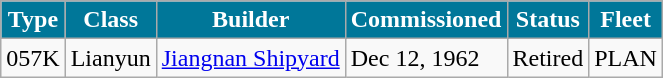<table class="wikitable">
<tr>
<th style="background:#079;color:#fff;">Type</th>
<th style="background:#079;color:#fff;">Class</th>
<th style="background:#079;color:#fff;">Builder</th>
<th style="background:#079;color:#fff;">Commissioned</th>
<th style="background:#079;color:#fff;">Status</th>
<th style="background:#079;color:#fff;">Fleet</th>
</tr>
<tr>
<td>057K</td>
<td>Lianyun</td>
<td><a href='#'>Jiangnan Shipyard</a></td>
<td>Dec 12, 1962</td>
<td>Retired</td>
<td>PLAN</td>
</tr>
</table>
